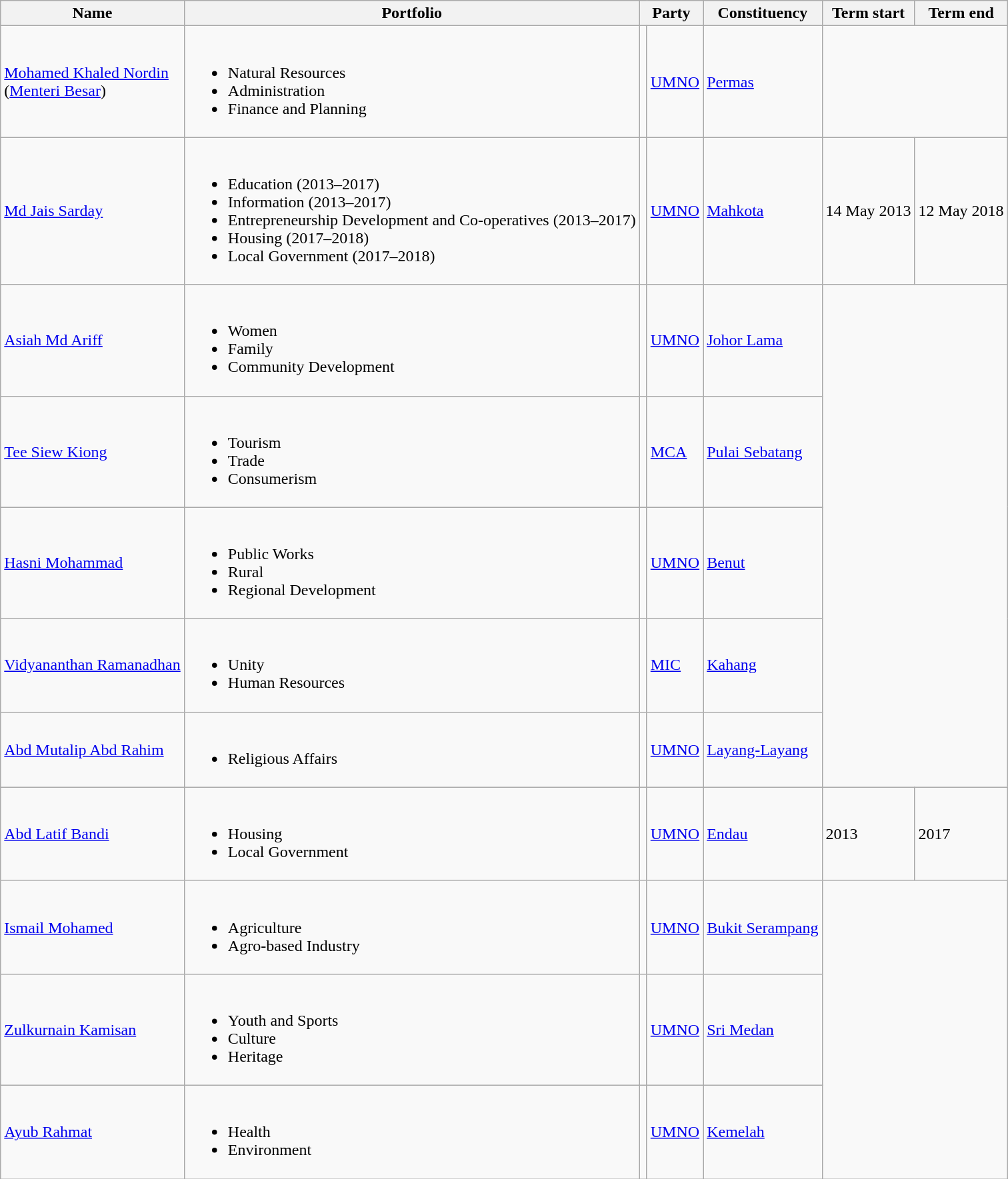<table class="wikitable">
<tr>
<th>Name</th>
<th>Portfolio</th>
<th colspan=2>Party</th>
<th>Constituency</th>
<th>Term start</th>
<th>Term end</th>
</tr>
<tr>
<td><a href='#'>Mohamed Khaled Nordin</a> <br> (<a href='#'>Menteri Besar</a>)</td>
<td><br><ul><li>Natural Resources</li><li>Administration</li><li>Finance and Planning</li></ul></td>
<td bgcolor=></td>
<td><a href='#'>UMNO</a></td>
<td><a href='#'>Permas</a></td>
</tr>
<tr>
<td><a href='#'>Md Jais Sarday</a></td>
<td><br><ul><li>Education (2013–2017)</li><li>Information (2013–2017)</li><li>Entrepreneurship Development and Co-operatives (2013–2017)</li><li>Housing (2017–2018)</li><li>Local Government (2017–2018)</li></ul></td>
<td bgcolor=></td>
<td><a href='#'>UMNO</a></td>
<td><a href='#'>Mahkota</a></td>
<td>14 May 2013</td>
<td>12 May 2018</td>
</tr>
<tr>
<td><a href='#'>Asiah Md Ariff</a></td>
<td><br><ul><li>Women</li><li>Family</li><li>Community Development</li></ul></td>
<td bgcolor=></td>
<td><a href='#'>UMNO</a></td>
<td><a href='#'>Johor Lama</a></td>
</tr>
<tr>
<td><a href='#'>Tee Siew Kiong</a></td>
<td><br><ul><li>Tourism</li><li>Trade</li><li>Consumerism</li></ul></td>
<td bgcolor=></td>
<td><a href='#'>MCA</a></td>
<td><a href='#'>Pulai Sebatang</a></td>
</tr>
<tr>
<td><a href='#'>Hasni Mohammad</a></td>
<td><br><ul><li>Public Works</li><li>Rural</li><li>Regional Development</li></ul></td>
<td bgcolor=></td>
<td><a href='#'>UMNO</a></td>
<td><a href='#'>Benut</a></td>
</tr>
<tr>
<td><a href='#'>Vidyananthan Ramanadhan</a></td>
<td><br><ul><li>Unity</li><li>Human Resources</li></ul></td>
<td bgcolor=></td>
<td><a href='#'>MIC</a></td>
<td><a href='#'>Kahang</a></td>
</tr>
<tr>
<td><a href='#'>Abd Mutalip Abd Rahim</a></td>
<td><br><ul><li>Religious Affairs</li></ul></td>
<td bgcolor=></td>
<td><a href='#'>UMNO</a></td>
<td><a href='#'>Layang-Layang</a></td>
</tr>
<tr>
<td><a href='#'>Abd Latif Bandi</a></td>
<td><br><ul><li>Housing</li><li>Local Government</li></ul></td>
<td bgcolor=></td>
<td><a href='#'>UMNO</a></td>
<td><a href='#'>Endau</a></td>
<td>2013</td>
<td>2017</td>
</tr>
<tr>
<td><a href='#'>Ismail Mohamed</a></td>
<td><br><ul><li>Agriculture</li><li>Agro-based Industry</li></ul></td>
<td bgcolor=></td>
<td><a href='#'>UMNO</a></td>
<td><a href='#'>Bukit Serampang</a></td>
</tr>
<tr>
<td><a href='#'>Zulkurnain Kamisan</a></td>
<td><br><ul><li>Youth and Sports</li><li>Culture</li><li>Heritage</li></ul></td>
<td bgcolor=></td>
<td><a href='#'>UMNO</a></td>
<td><a href='#'>Sri Medan</a></td>
</tr>
<tr>
<td><a href='#'>Ayub Rahmat</a></td>
<td><br><ul><li>Health</li><li>Environment</li></ul></td>
<td bgcolor=></td>
<td><a href='#'>UMNO</a></td>
<td><a href='#'>Kemelah</a></td>
</tr>
</table>
